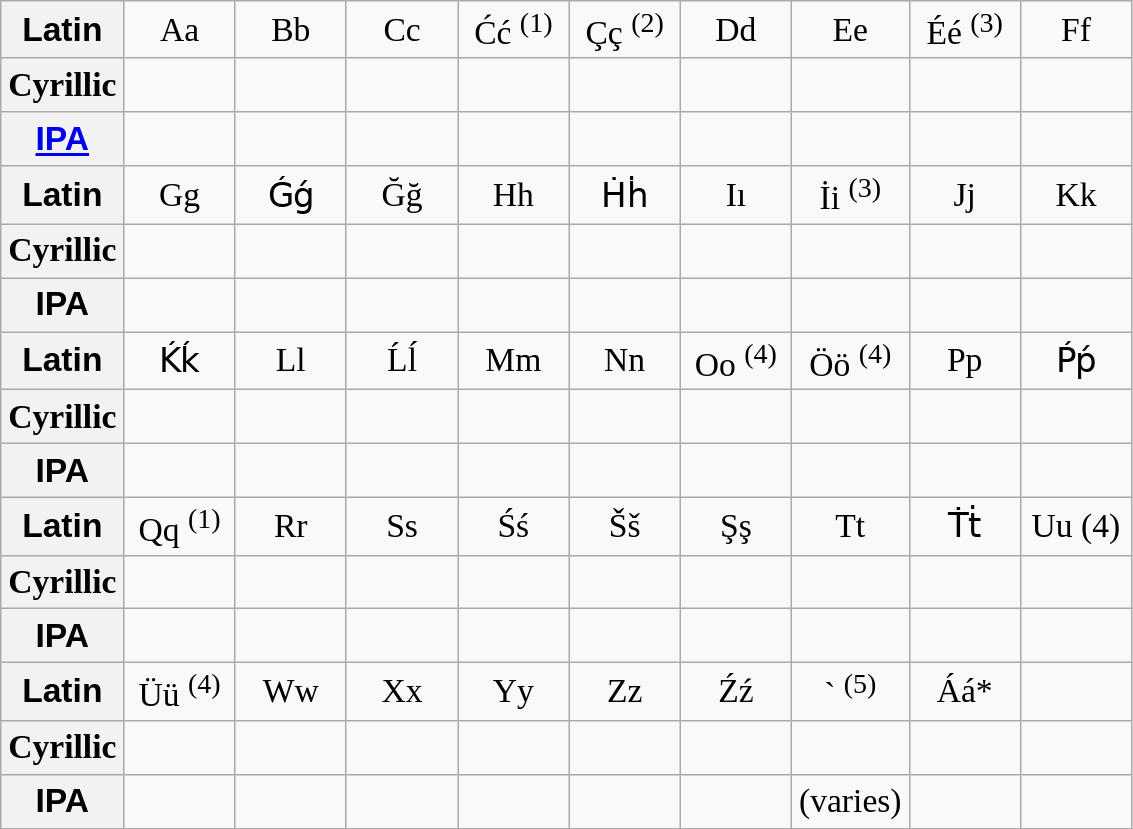<table class="wikitable" style="font-family:Arial Unicode MS, serif, Universalia; font-size:1.4em; text-align:center;">
<tr>
<th style="font-family:sans-serif;">Latin</th>
<td style="width:3em; padding: 3px;">Aa</td>
<td style="width:3em; padding: 3px;">Bb</td>
<td style="width:3em; padding: 3px;">Cc</td>
<td style="width:3em; padding: 3px;">Ćć <sup>(1)</sup></td>
<td style="width:3em; padding: 3px;">Çç <sup>(2)</sup></td>
<td style="width:3em; padding: 3px;">Dd</td>
<td style="width:3em; padding: 3px;">Ee</td>
<td style="width:3em; padding: 3px;">Éé <sup>(3)</sup></td>
<td style="width:3em; padding: 3px;">Ff</td>
</tr>
<tr>
<th>Cyrillic</th>
<td></td>
<td></td>
<td></td>
<td></td>
<td></td>
<td></td>
<td></td>
<td></td>
<td></td>
</tr>
<tr>
<th style="font-family:sans-serif;"><a href='#'>IPA</a></th>
<td></td>
<td></td>
<td></td>
<td></td>
<td></td>
<td></td>
<td></td>
<td></td>
<td></td>
</tr>
<tr>
<th style="font-family:sans-serif;">Latin</th>
<td style="width:3em; padding: 3px;">Gg</td>
<td style="width:3em; padding: 3px;">Ǵǵ</td>
<td style="width:3em; padding: 3px;">Ğğ</td>
<td style="width:3em; padding: 3px;">Hh</td>
<td style="width:3em; padding: 3px;">Ḣḣ</td>
<td style="width:3em; padding: 3px;">Iı</td>
<td style="width:3em; padding: 3px;">İi <sup>(3)</sup></td>
<td style="width:3em; padding: 3px;">Jj</td>
<td style="width:3em; padding: 3px;">Kk</td>
</tr>
<tr>
<th>Cyrillic</th>
<td></td>
<td></td>
<td></td>
<td></td>
<td></td>
<td></td>
<td></td>
<td></td>
<td></td>
</tr>
<tr>
<th style="font-family:sans-serif;">IPA</th>
<td></td>
<td></td>
<td></td>
<td></td>
<td></td>
<td></td>
<td></td>
<td></td>
<td></td>
</tr>
<tr>
<th style="font-family:sans-serif;">Latin</th>
<td style="width:3em; padding: 3px;">Ḱḱ</td>
<td style="width:3em; padding: 3px;">Ll</td>
<td style="width:3em; padding: 3px;">Ĺĺ</td>
<td style="width:3em; padding: 3px;">Mm</td>
<td style="width:3em; padding: 3px;">Nn</td>
<td style="width:3em; padding: 3px;">Oo <sup>(4)</sup></td>
<td style="width:3em; padding: 3px;">Öö <sup>(4)</sup></td>
<td style="width:3em; padding: 3px;">Pp</td>
<td style="width:3em; padding: 3px;">Ṕṕ</td>
</tr>
<tr>
<th>Cyrillic</th>
<td></td>
<td></td>
<td></td>
<td></td>
<td></td>
<td></td>
<td></td>
<td></td>
<td></td>
</tr>
<tr>
<th style="font-family:sans-serif;">IPA</th>
<td></td>
<td></td>
<td></td>
<td></td>
<td></td>
<td></td>
<td></td>
<td></td>
<td></td>
</tr>
<tr>
<th style="font-family:sans-serif;">Latin</th>
<td style="width:3em; padding: 3px;">Qq <sup>(1)</sup></td>
<td style="width:3em; padding: 3px;">Rr</td>
<td style="width:3em; padding: 3px;">Ss</td>
<td style="width:3em; padding: 3px;">Śś</td>
<td style="width:3em; padding: 3px;">Šš</td>
<td style="width:3em; padding: 3px;">Şş</td>
<td style="width:3em; padding: 3px;">Tt</td>
<td style="width:3em; padding: 3px;">Ṫṫ</td>
<td style="width:3em; padding: 3px;">Uu (4)</td>
</tr>
<tr>
<th>Cyrillic</th>
<td></td>
<td></td>
<td></td>
<td></td>
<td></td>
<td></td>
<td></td>
<td></td>
<td></td>
</tr>
<tr>
<th style="font-family:sans-serif;">IPA</th>
<td></td>
<td></td>
<td></td>
<td></td>
<td></td>
<td></td>
<td></td>
<td></td>
<td></td>
</tr>
<tr>
<th style="font-family:sans-serif;">Latin</th>
<td style="width:3em; padding: 3px;">Üü <sup>(4)</sup></td>
<td style="width:3em; padding: 3px;">Ww</td>
<td style="width:3em; padding: 3px;">Xx</td>
<td style="width:3em; padding: 3px;">Yy</td>
<td style="width:3em; padding: 3px;">Zz</td>
<td style="width:3em; padding: 3px;">Źź</td>
<td style="width:3em; padding: 3px;">` <sup>(5)</sup></td>
<td style="width:3em; padding: 3px;">Áá*</td>
<td style="width:3em; padding: 3px;"></td>
</tr>
<tr>
<th>Cyrillic</th>
<td></td>
<td></td>
<td></td>
<td></td>
<td></td>
<td></td>
<td></td>
<td></td>
<td></td>
</tr>
<tr>
<th style="font-family:sans-serif;">IPA</th>
<td></td>
<td></td>
<td></td>
<td></td>
<td></td>
<td></td>
<td>(varies)</td>
<td></td>
<td></td>
</tr>
</table>
